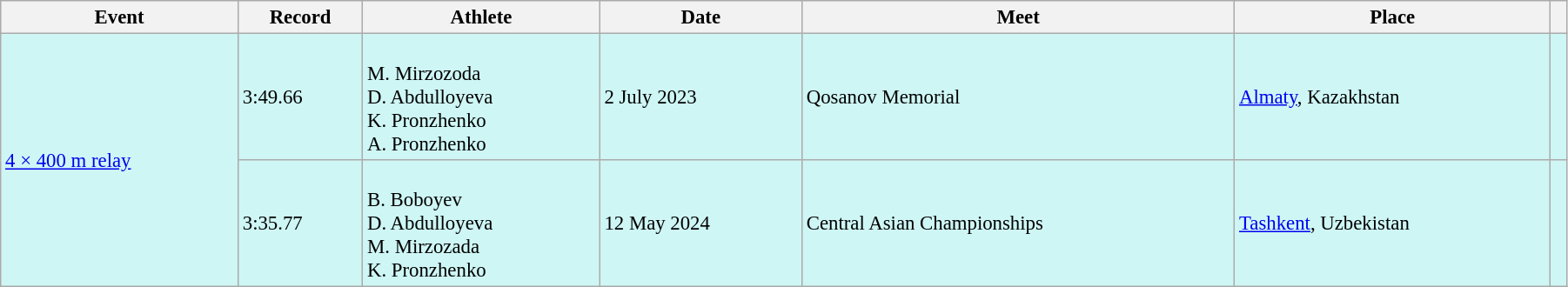<table class="wikitable" style="font-size: 95%; width: 95%;">
<tr>
<th>Event</th>
<th>Record</th>
<th>Athlete</th>
<th>Date</th>
<th>Meet</th>
<th>Place</th>
<th></th>
</tr>
<tr bgcolor="#CEF6F5">
<td rowspan=2><a href='#'>4 × 400 m relay</a></td>
<td>3:49.66</td>
<td><br>M. Mirzozoda<br>D. Abdulloyeva<br>K. Pronzhenko<br>A. Pronzhenko</td>
<td>2 July 2023</td>
<td>Qosanov Memorial</td>
<td><a href='#'>Almaty</a>, Kazakhstan</td>
<td></td>
</tr>
<tr bgcolor="#CEF6F5">
<td>3:35.77</td>
<td><br>B. Boboyev<br>D. Abdulloyeva<br>M. Mirzozada<br>K. Pronzhenko</td>
<td>12 May 2024</td>
<td>Central Asian Championships</td>
<td><a href='#'>Tashkent</a>, Uzbekistan</td>
<td></td>
</tr>
</table>
